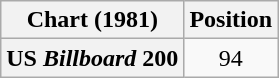<table class="wikitable plainrowheaders" style="text-align:center">
<tr>
<th scope="col">Chart (1981)</th>
<th scope="col">Position</th>
</tr>
<tr>
<th scope="row">US <em>Billboard</em> 200</th>
<td>94</td>
</tr>
</table>
